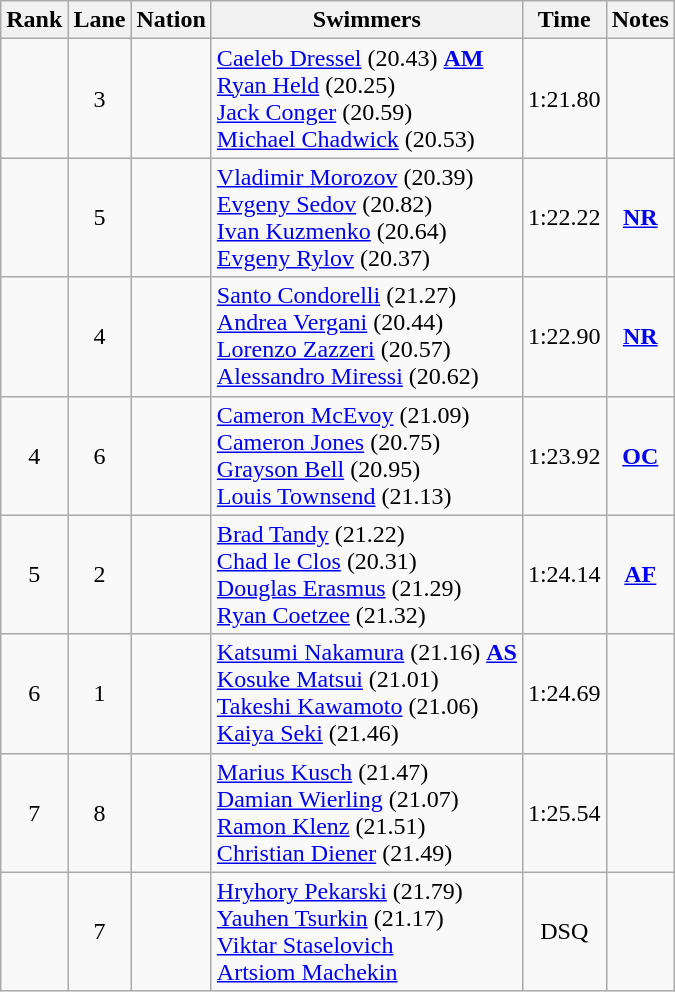<table class="wikitable sortable" style="text-align:center">
<tr>
<th>Rank</th>
<th>Lane</th>
<th>Nation</th>
<th>Swimmers</th>
<th>Time</th>
<th>Notes</th>
</tr>
<tr>
<td></td>
<td>3</td>
<td align=left></td>
<td align=left><a href='#'>Caeleb Dressel</a> (20.43) <strong><a href='#'>AM</a></strong><br><a href='#'>Ryan Held</a> (20.25)<br><a href='#'>Jack Conger</a> (20.59)<br><a href='#'>Michael Chadwick</a> (20.53)</td>
<td>1:21.80</td>
<td></td>
</tr>
<tr>
<td></td>
<td>5</td>
<td align=left></td>
<td align=left><a href='#'>Vladimir Morozov</a> (20.39)<br><a href='#'>Evgeny Sedov</a> (20.82)<br><a href='#'>Ivan Kuzmenko</a> (20.64)<br><a href='#'>Evgeny Rylov</a> (20.37)</td>
<td>1:22.22</td>
<td><strong><a href='#'>NR</a></strong></td>
</tr>
<tr>
<td></td>
<td>4</td>
<td align=left></td>
<td align=left><a href='#'>Santo Condorelli</a> (21.27)<br><a href='#'>Andrea Vergani</a> (20.44)<br><a href='#'>Lorenzo Zazzeri</a> (20.57)<br><a href='#'>Alessandro Miressi</a> (20.62)</td>
<td>1:22.90</td>
<td><strong><a href='#'>NR</a></strong></td>
</tr>
<tr>
<td>4</td>
<td>6</td>
<td align=left></td>
<td align=left><a href='#'>Cameron McEvoy</a> (21.09)<br><a href='#'>Cameron Jones</a> (20.75)<br><a href='#'>Grayson Bell</a> (20.95)<br><a href='#'>Louis Townsend</a> (21.13)</td>
<td>1:23.92</td>
<td><strong><a href='#'>OC</a></strong></td>
</tr>
<tr>
<td>5</td>
<td>2</td>
<td align=left></td>
<td align=left><a href='#'>Brad Tandy</a> (21.22)<br><a href='#'>Chad le Clos</a> (20.31)<br><a href='#'>Douglas Erasmus</a> (21.29)<br><a href='#'>Ryan Coetzee</a> (21.32)</td>
<td>1:24.14</td>
<td><strong><a href='#'>AF</a></strong></td>
</tr>
<tr>
<td>6</td>
<td>1</td>
<td align=left></td>
<td align=left><a href='#'>Katsumi Nakamura</a> (21.16) <strong><a href='#'>AS</a></strong><br><a href='#'>Kosuke Matsui</a> (21.01)<br><a href='#'>Takeshi Kawamoto</a> (21.06)<br><a href='#'>Kaiya Seki</a> (21.46)</td>
<td>1:24.69</td>
<td></td>
</tr>
<tr>
<td>7</td>
<td>8</td>
<td align=left></td>
<td align=left><a href='#'>Marius Kusch</a> (21.47)<br><a href='#'>Damian Wierling</a> (21.07)<br><a href='#'>Ramon Klenz</a> (21.51)<br><a href='#'>Christian Diener</a> (21.49)</td>
<td>1:25.54</td>
<td></td>
</tr>
<tr>
<td></td>
<td>7</td>
<td align=left></td>
<td align=left><a href='#'>Hryhory Pekarski</a> (21.79)<br><a href='#'>Yauhen Tsurkin</a> (21.17)<br><a href='#'>Viktar Staselovich</a><br><a href='#'>Artsiom Machekin</a></td>
<td>DSQ</td>
<td></td>
</tr>
</table>
